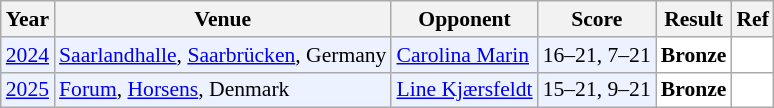<table class="sortable wikitable" style="font-size: 90%">
<tr>
<th>Year</th>
<th>Venue</th>
<th>Opponent</th>
<th>Score</th>
<th>Result</th>
<th>Ref</th>
</tr>
<tr style="background:#ECF2FF">
<td align="center"><a href='#'>2024</a></td>
<td align="left"><a href='#'>Saarlandhalle</a>, <a href='#'>Saarbrücken</a>, Germany</td>
<td align="left"> <a href='#'>Carolina Marin</a></td>
<td align="left">16–21, 7–21</td>
<td style="text-align:left; background:white"> <strong>Bronze</strong></td>
<td style="text-align:center; background:white"></td>
</tr>
<tr style="background:#ECF2FF">
<td align="center"><a href='#'>2025</a></td>
<td align="left"><a href='#'>Forum</a>, <a href='#'>Horsens</a>, Denmark</td>
<td align="left"> <a href='#'>Line Kjærsfeldt</a></td>
<td align="left">15–21, 9–21</td>
<td style="text-align:left; background:white"> <strong>Bronze</strong></td>
<td style="text-align:center; background:white"></td>
</tr>
</table>
